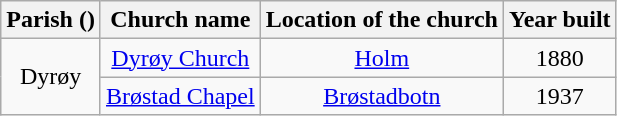<table class="wikitable" style="text-align:center">
<tr>
<th>Parish ()</th>
<th>Church name</th>
<th>Location of the church</th>
<th>Year built</th>
</tr>
<tr>
<td rowspan="2">Dyrøy</td>
<td><a href='#'>Dyrøy Church</a></td>
<td><a href='#'>Holm</a></td>
<td>1880</td>
</tr>
<tr>
<td><a href='#'>Brøstad Chapel</a></td>
<td><a href='#'>Brøstadbotn</a></td>
<td>1937</td>
</tr>
</table>
